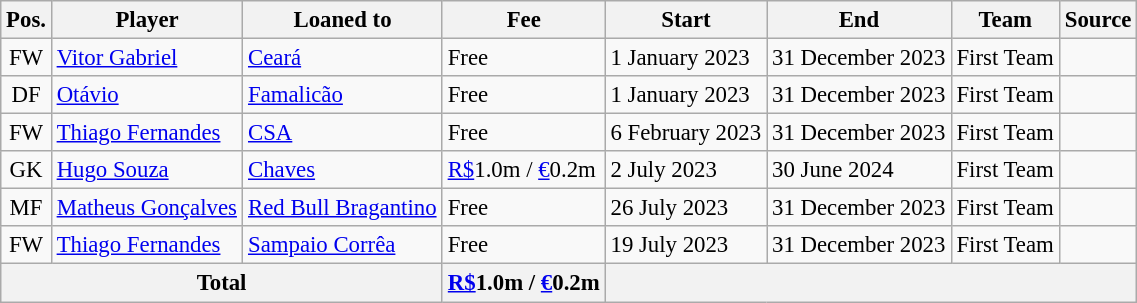<table class="wikitable" width="60%" style="text-align:center; font-size:95%; text-align:left">
<tr>
<th>Pos.</th>
<th>Player</th>
<th>Loaned to</th>
<th>Fee</th>
<th>Start</th>
<th>End</th>
<th>Team</th>
<th>Source</th>
</tr>
<tr>
<td style="text-align:center;">FW</td>
<td> <a href='#'>Vitor Gabriel</a></td>
<td> <a href='#'>Ceará</a></td>
<td>Free</td>
<td>1 January 2023</td>
<td>31 December 2023</td>
<td>First Team</td>
<td style="text-align:center;"></td>
</tr>
<tr>
<td style="text-align:center;">DF</td>
<td> <a href='#'>Otávio</a></td>
<td> <a href='#'>Famalicão</a></td>
<td>Free</td>
<td>1 January 2023</td>
<td>31 December 2023</td>
<td>First Team</td>
<td style="text-align:center;"></td>
</tr>
<tr>
<td style="text-align:center;">FW</td>
<td> <a href='#'>Thiago Fernandes</a></td>
<td> <a href='#'>CSA</a></td>
<td>Free</td>
<td>6 February 2023</td>
<td>31 December 2023</td>
<td>First Team</td>
<td style="text-align:center;"></td>
</tr>
<tr>
<td style="text-align:center;">GK</td>
<td> <a href='#'>Hugo Souza</a></td>
<td> <a href='#'>Chaves</a></td>
<td><a href='#'>R$</a>1.0m / <a href='#'>€</a>0.2m</td>
<td>2 July 2023</td>
<td>30 June 2024</td>
<td>First Team</td>
<td style="text-align:center;"></td>
</tr>
<tr>
<td style="text-align:center;">MF</td>
<td> <a href='#'>Matheus Gonçalves</a></td>
<td> <a href='#'>Red Bull Bragantino</a></td>
<td>Free</td>
<td>26 July 2023</td>
<td>31 December 2023</td>
<td>First Team</td>
<td style="text-align:center;"></td>
</tr>
<tr>
<td style="text-align:center;">FW</td>
<td> <a href='#'>Thiago Fernandes</a></td>
<td> <a href='#'>Sampaio Corrêa</a></td>
<td>Free</td>
<td>19 July 2023</td>
<td>31 December 2023</td>
<td>First Team</td>
<td style="text-align:center;"></td>
</tr>
<tr>
<th colspan="3">Total</th>
<th><a href='#'>R$</a>1.0m / <a href='#'>€</a>0.2m</th>
<th colspan="4"></th>
</tr>
</table>
